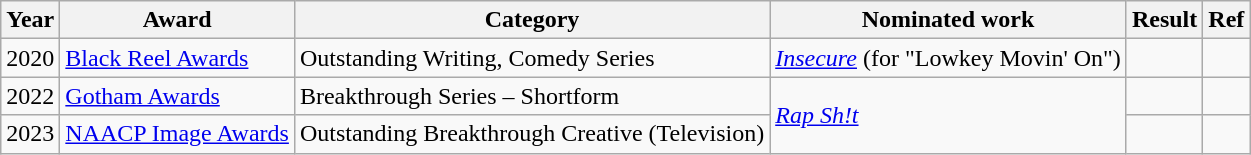<table class="wikitable sortable">
<tr>
<th>Year</th>
<th>Award</th>
<th>Category</th>
<th>Nominated work</th>
<th>Result</th>
<th>Ref</th>
</tr>
<tr>
<td>2020</td>
<td><a href='#'>Black Reel Awards</a></td>
<td>Outstanding Writing, Comedy Series</td>
<td><em><a href='#'>Insecure</a></em> (for "Lowkey Movin' On")</td>
<td></td>
<td></td>
</tr>
<tr>
<td>2022</td>
<td><a href='#'>Gotham Awards</a></td>
<td>Breakthrough Series – Shortform</td>
<td rowspan="2"><em><a href='#'>Rap Sh!t</a></em></td>
<td></td>
<td></td>
</tr>
<tr>
<td>2023</td>
<td><a href='#'>NAACP Image Awards</a></td>
<td>Outstanding Breakthrough Creative (Television)</td>
<td></td>
<td></td>
</tr>
</table>
